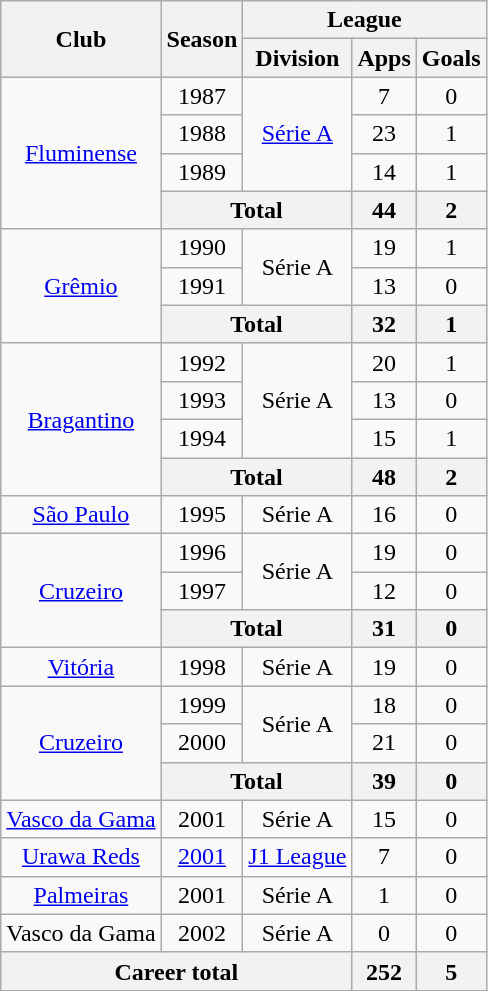<table class="wikitable" style="text-align:center">
<tr>
<th rowspan="2">Club</th>
<th rowspan="2">Season</th>
<th colspan="3">League</th>
</tr>
<tr>
<th>Division</th>
<th>Apps</th>
<th>Goals</th>
</tr>
<tr>
<td rowspan="4"><a href='#'>Fluminense</a></td>
<td>1987</td>
<td rowspan="3"><a href='#'>Série A</a></td>
<td>7</td>
<td>0</td>
</tr>
<tr>
<td>1988</td>
<td>23</td>
<td>1</td>
</tr>
<tr>
<td>1989</td>
<td>14</td>
<td>1</td>
</tr>
<tr>
<th colspan="2">Total</th>
<th>44</th>
<th>2</th>
</tr>
<tr>
<td rowspan="3"><a href='#'>Grêmio</a></td>
<td>1990</td>
<td rowspan="2">Série A</td>
<td>19</td>
<td>1</td>
</tr>
<tr>
<td>1991</td>
<td>13</td>
<td>0</td>
</tr>
<tr>
<th colspan="2">Total</th>
<th>32</th>
<th>1</th>
</tr>
<tr>
<td rowspan="4"><a href='#'>Bragantino</a></td>
<td>1992</td>
<td rowspan="3">Série A</td>
<td>20</td>
<td>1</td>
</tr>
<tr>
<td>1993</td>
<td>13</td>
<td>0</td>
</tr>
<tr>
<td>1994</td>
<td>15</td>
<td>1</td>
</tr>
<tr>
<th colspan="2">Total</th>
<th>48</th>
<th>2</th>
</tr>
<tr>
<td><a href='#'>São Paulo</a></td>
<td>1995</td>
<td>Série A</td>
<td>16</td>
<td>0</td>
</tr>
<tr>
<td rowspan="3"><a href='#'>Cruzeiro</a></td>
<td>1996</td>
<td rowspan="2">Série A</td>
<td>19</td>
<td>0</td>
</tr>
<tr>
<td>1997</td>
<td>12</td>
<td>0</td>
</tr>
<tr>
<th colspan="2">Total</th>
<th>31</th>
<th>0</th>
</tr>
<tr>
<td><a href='#'>Vitória</a></td>
<td>1998</td>
<td>Série A</td>
<td>19</td>
<td>0</td>
</tr>
<tr>
<td rowspan="3"><a href='#'>Cruzeiro</a></td>
<td>1999</td>
<td rowspan="2">Série A</td>
<td>18</td>
<td>0</td>
</tr>
<tr>
<td>2000</td>
<td>21</td>
<td>0</td>
</tr>
<tr>
<th colspan="2">Total</th>
<th>39</th>
<th>0</th>
</tr>
<tr>
<td><a href='#'>Vasco da Gama</a></td>
<td>2001</td>
<td>Série A</td>
<td>15</td>
<td>0</td>
</tr>
<tr>
<td><a href='#'>Urawa Reds</a></td>
<td><a href='#'>2001</a></td>
<td><a href='#'>J1 League</a></td>
<td>7</td>
<td>0</td>
</tr>
<tr>
<td><a href='#'>Palmeiras</a></td>
<td>2001</td>
<td>Série A</td>
<td>1</td>
<td>0</td>
</tr>
<tr>
<td>Vasco da Gama</td>
<td>2002</td>
<td>Série A</td>
<td>0</td>
<td>0</td>
</tr>
<tr>
<th colspan="3">Career total</th>
<th>252</th>
<th>5</th>
</tr>
</table>
